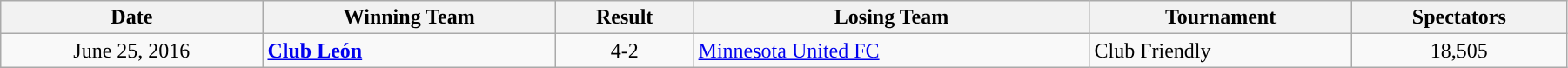<table class="wikitable" style="text-align:left; width:95%;" style="text-align:center">
<tr>
<th style="text-align:center; ">Date</th>
<th style="text-align:center; ">Winning Team</th>
<th style="text-align:center; ">Result</th>
<th style="text-align:center; ">Losing Team</th>
<th style="text-align:center; ">Tournament</th>
<th style="text-align:center; ">Spectators</th>
</tr>
<tr>
<td style="text-align:center;">June 25, 2016</td>
<td> <strong><a href='#'>Club León</a></strong></td>
<td style="text-align:center;">4-2</td>
<td> <a href='#'>Minnesota United FC</a></td>
<td>Club Friendly</td>
<td style="text-align:center;">18,505</td>
</tr>
</table>
